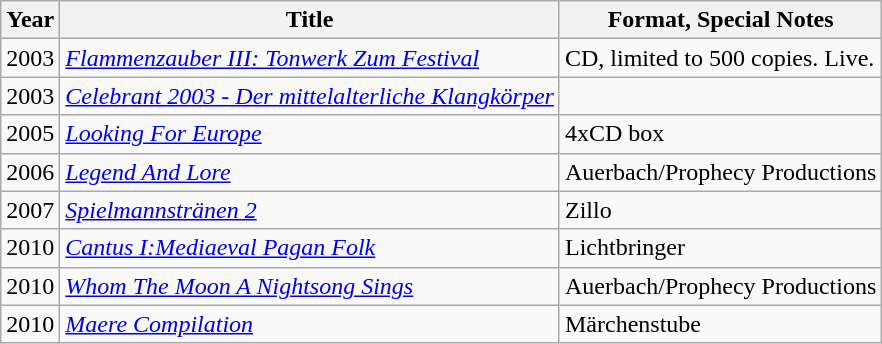<table class="wikitable">
<tr>
<th>Year</th>
<th>Title</th>
<th>Format, Special Notes</th>
</tr>
<tr>
<td>2003</td>
<td><em><a href='#'>Flammenzauber III: Tonwerk Zum Festival</a></em></td>
<td>CD, limited to 500 copies. Live.</td>
</tr>
<tr>
<td>2003</td>
<td><em><a href='#'>Celebrant 2003 - Der mittelalterliche Klangkörper</a></em></td>
</tr>
<tr>
<td>2005</td>
<td><em><a href='#'>Looking For Europe</a></em></td>
<td>4xCD box</td>
</tr>
<tr>
<td>2006</td>
<td><em><a href='#'>Legend And Lore</a></em></td>
<td>Auerbach/Prophecy Productions</td>
</tr>
<tr>
<td>2007</td>
<td><em><a href='#'>Spielmannstränen 2</a></em></td>
<td>Zillo</td>
</tr>
<tr>
<td>2010</td>
<td><em><a href='#'>Cantus I:Mediaeval Pagan Folk</a></em></td>
<td>Lichtbringer</td>
</tr>
<tr>
<td>2010</td>
<td><em><a href='#'>Whom The Moon A Nightsong Sings</a></em></td>
<td>Auerbach/Prophecy Productions</td>
</tr>
<tr>
<td>2010</td>
<td><em><a href='#'>Maere Compilation</a></em></td>
<td>Märchenstube</td>
</tr>
</table>
